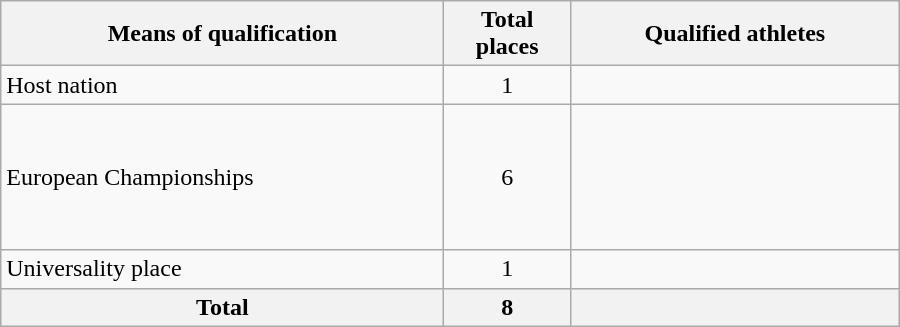<table class="wikitable" width=600>
<tr>
<th>Means of qualification</th>
<th>Total<br>places</th>
<th>Qualified athletes</th>
</tr>
<tr>
<td>Host nation</td>
<td align="center">1</td>
<td></td>
</tr>
<tr>
<td>European Championships</td>
<td align="center">6</td>
<td><br><br><br><br><br></td>
</tr>
<tr>
<td>Universality place</td>
<td align="center">1</td>
<td></td>
</tr>
<tr>
<th>Total</th>
<th>8</th>
<th></th>
</tr>
</table>
